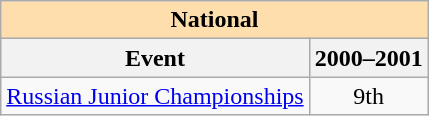<table class="wikitable" style="text-align:center">
<tr>
<th style="background-color: #ffdead; " colspan=2 align=center>National</th>
</tr>
<tr>
<th>Event</th>
<th>2000–2001</th>
</tr>
<tr>
<td align=left><a href='#'>Russian Junior Championships</a></td>
<td>9th</td>
</tr>
</table>
